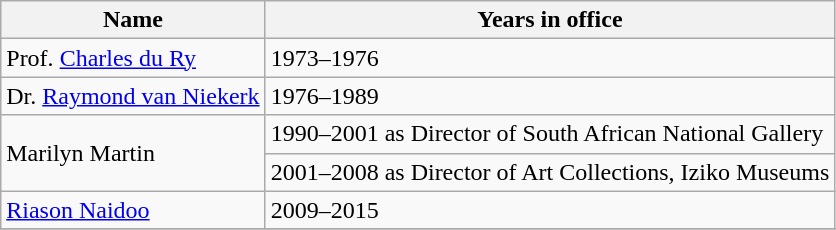<table class="wikitable"  style="margin:auto; margin:0 0 1em 1em;">
<tr>
<th>Name</th>
<th>Years in office</th>
</tr>
<tr>
<td>Prof. <a href='#'>Charles du Ry</a></td>
<td>1973–1976</td>
</tr>
<tr>
<td>Dr. <a href='#'>Raymond van Niekerk</a></td>
<td>1976–1989</td>
</tr>
<tr>
<td rowspan="2">Marilyn Martin</td>
<td rowspan="1">1990–2001 as Director of South African National Gallery</td>
</tr>
<tr>
<td rowspan="1">2001–2008 as Director of Art Collections, Iziko Museums</td>
</tr>
<tr>
<td><a href='#'>Riason Naidoo</a></td>
<td>2009–2015</td>
</tr>
<tr>
</tr>
</table>
